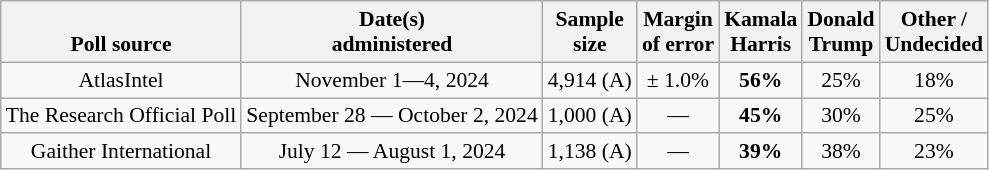<table class="wikitable sortable mw-datatable" style="font-size:90%;text-align:center;line-height:17px">
<tr valign=bottom>
<th>Poll source</th>
<th>Date(s)<br>administered</th>
<th>Sample<br>size</th>
<th>Margin<br>of error</th>
<th class="unsortable">Kamala<br>Harris<br></th>
<th class="unsortable">Donald<br>Trump<br></th>
<th class="unsortable">Other /<br>Undecided</th>
</tr>
<tr>
<td>AtlasIntel</td>
<td>November 1—4, 2024</td>
<td>4,914 (A)</td>
<td>± 1.0%</td>
<td><strong>56%</strong></td>
<td>25%</td>
<td>18%</td>
</tr>
<tr>
<td>The Research Official Poll</td>
<td>September 28 — October 2, 2024</td>
<td>1,000 (A)</td>
<td>—</td>
<td><strong>45%</strong></td>
<td>30%</td>
<td>25%</td>
</tr>
<tr>
<td>Gaither International</td>
<td>July 12 — August 1, 2024</td>
<td>1,138 (A)</td>
<td>—</td>
<td><strong>39%</strong></td>
<td>38%</td>
<td>23%</td>
</tr>
</table>
